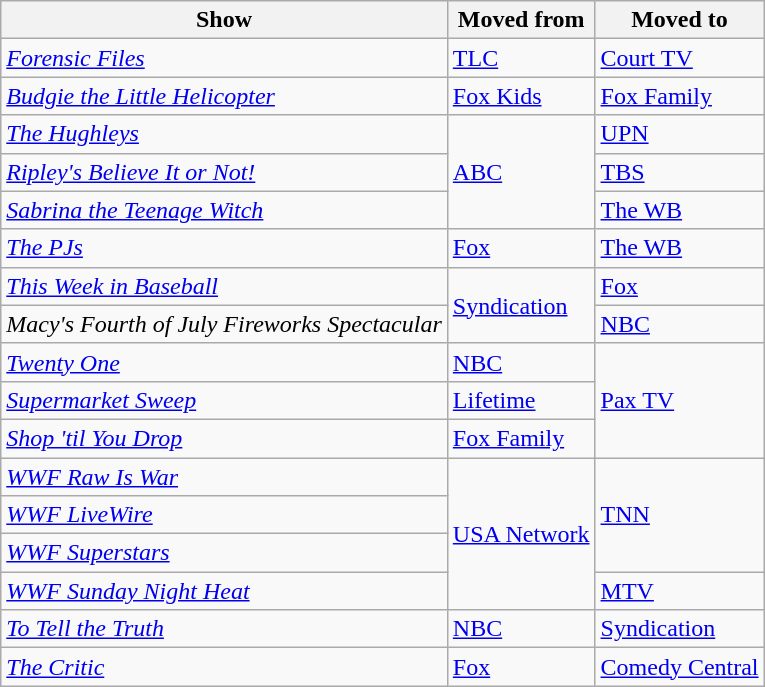<table class="wikitable sortable">
<tr>
<th>Show</th>
<th>Moved from</th>
<th>Moved to</th>
</tr>
<tr>
<td><em><a href='#'>Forensic Files</a></em></td>
<td><a href='#'>TLC</a></td>
<td><a href='#'>Court TV</a></td>
</tr>
<tr>
<td><em><a href='#'>Budgie the Little Helicopter</a></em></td>
<td><a href='#'>Fox Kids</a></td>
<td><a href='#'>Fox Family</a></td>
</tr>
<tr>
<td><em><a href='#'>The Hughleys</a></em></td>
<td rowspan="3"><a href='#'>ABC</a></td>
<td><a href='#'>UPN</a></td>
</tr>
<tr>
<td><em><a href='#'>Ripley's Believe It or Not!</a></em></td>
<td><a href='#'>TBS</a></td>
</tr>
<tr>
<td><em><a href='#'>Sabrina the Teenage Witch</a></em></td>
<td><a href='#'>The WB</a></td>
</tr>
<tr>
<td><em><a href='#'>The PJs</a></em></td>
<td><a href='#'>Fox</a></td>
<td><a href='#'>The WB</a></td>
</tr>
<tr>
<td><em><a href='#'>This Week in Baseball</a></em></td>
<td rowspan="2"><a href='#'>Syndication</a></td>
<td><a href='#'>Fox</a></td>
</tr>
<tr>
<td><em>Macy's Fourth of July Fireworks Spectacular</em></td>
<td><a href='#'>NBC</a></td>
</tr>
<tr>
<td><em><a href='#'>Twenty One</a></em></td>
<td><a href='#'>NBC</a></td>
<td rowspan="3"><a href='#'>Pax TV</a></td>
</tr>
<tr>
<td><em><a href='#'>Supermarket Sweep</a></em></td>
<td><a href='#'>Lifetime</a></td>
</tr>
<tr>
<td><em><a href='#'>Shop 'til You Drop</a></em></td>
<td><a href='#'>Fox Family</a></td>
</tr>
<tr>
<td><em><a href='#'>WWF Raw Is War</a></em></td>
<td rowspan="4"><a href='#'>USA Network</a></td>
<td rowspan="3"><a href='#'>TNN</a></td>
</tr>
<tr>
<td><em><a href='#'>WWF LiveWire</a></em></td>
</tr>
<tr>
<td><em><a href='#'>WWF Superstars</a></em></td>
</tr>
<tr>
<td><em><a href='#'>WWF Sunday Night Heat</a></em></td>
<td><a href='#'>MTV</a></td>
</tr>
<tr>
<td><em><a href='#'>To Tell the Truth</a></em></td>
<td><a href='#'>NBC</a></td>
<td><a href='#'>Syndication</a></td>
</tr>
<tr>
<td><em><a href='#'>The Critic</a></em></td>
<td><a href='#'>Fox</a></td>
<td><a href='#'>Comedy Central</a></td>
</tr>
</table>
